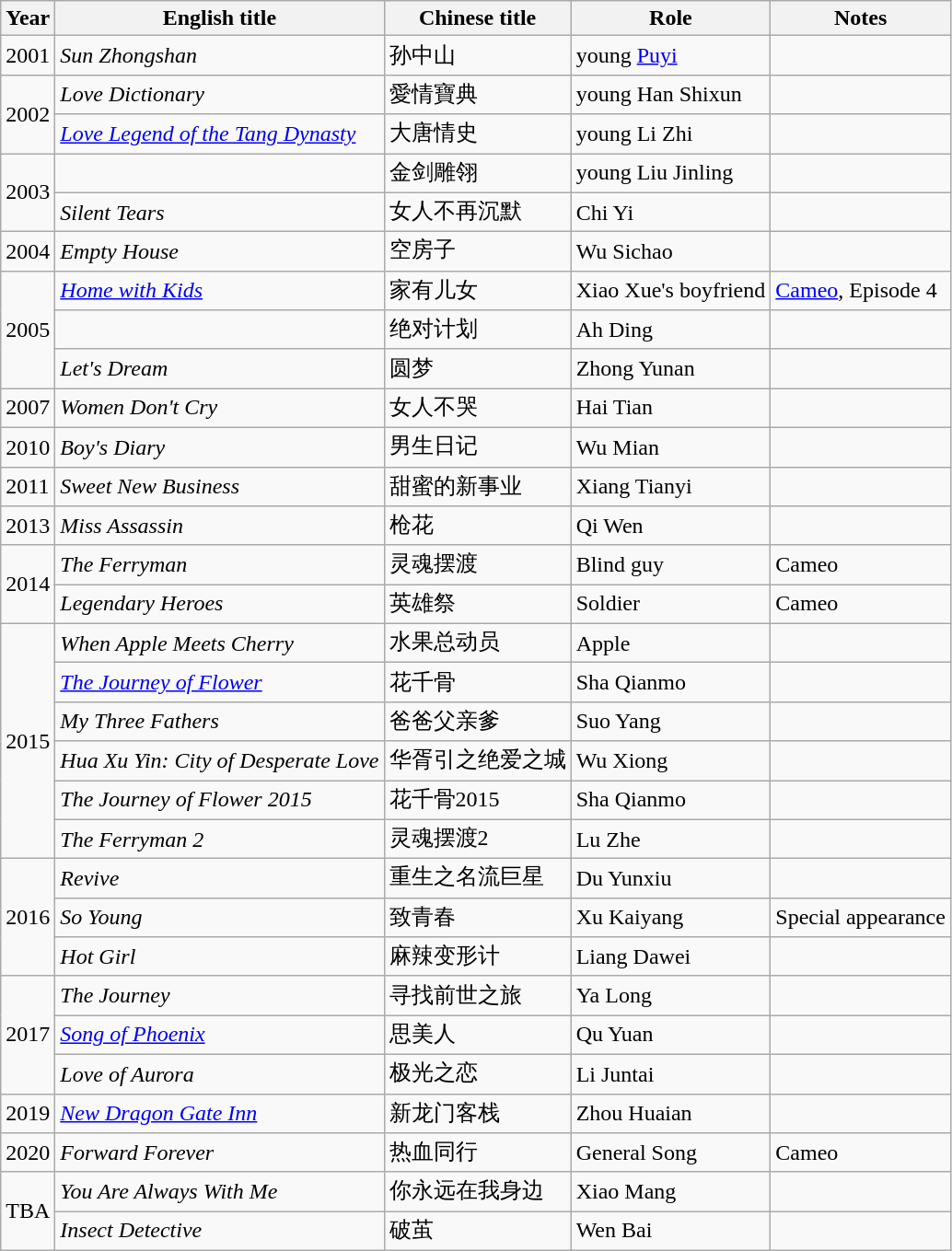<table class="wikitable">
<tr>
<th>Year</th>
<th>English title</th>
<th>Chinese title</th>
<th>Role</th>
<th>Notes</th>
</tr>
<tr>
<td>2001</td>
<td><em>Sun Zhongshan</em></td>
<td>孙中山</td>
<td>young <a href='#'>Puyi</a></td>
<td></td>
</tr>
<tr>
<td rowspan=2>2002</td>
<td><em>Love Dictionary</em></td>
<td>愛情寶典</td>
<td>young Han Shixun</td>
<td></td>
</tr>
<tr>
<td><em><a href='#'>Love Legend of the Tang Dynasty</a></em></td>
<td>大唐情史</td>
<td>young Li Zhi</td>
<td></td>
</tr>
<tr>
<td rowspan=2>2003</td>
<td></td>
<td>金剑雕翎</td>
<td>young Liu Jinling</td>
<td></td>
</tr>
<tr>
<td><em>Silent Tears</em></td>
<td>女人不再沉默</td>
<td>Chi Yi</td>
<td></td>
</tr>
<tr>
<td>2004</td>
<td><em>Empty House</em></td>
<td>空房子</td>
<td>Wu Sichao</td>
<td></td>
</tr>
<tr>
<td rowspan=3>2005</td>
<td><em><a href='#'>Home with Kids</a></em></td>
<td>家有儿女</td>
<td>Xiao Xue's boyfriend</td>
<td><a href='#'>Cameo</a>, Episode 4</td>
</tr>
<tr>
<td></td>
<td>绝对计划</td>
<td>Ah Ding</td>
<td></td>
</tr>
<tr>
<td><em>Let's Dream</em></td>
<td>圆梦</td>
<td>Zhong Yunan</td>
<td></td>
</tr>
<tr>
<td>2007</td>
<td><em>Women Don't Cry</em></td>
<td>女人不哭</td>
<td>Hai Tian</td>
<td></td>
</tr>
<tr>
<td>2010</td>
<td><em>Boy's Diary</em></td>
<td>男生日记</td>
<td>Wu Mian</td>
<td></td>
</tr>
<tr>
<td>2011</td>
<td><em>Sweet New Business</em></td>
<td>甜蜜的新事业</td>
<td>Xiang Tianyi</td>
<td></td>
</tr>
<tr>
<td>2013</td>
<td><em>Miss Assassin</em></td>
<td>枪花</td>
<td>Qi Wen</td>
<td></td>
</tr>
<tr>
<td rowspan=2>2014</td>
<td><em>The Ferryman</em></td>
<td>灵魂摆渡</td>
<td>Blind guy</td>
<td>Cameo</td>
</tr>
<tr>
<td><em>Legendary Heroes</em></td>
<td>英雄祭</td>
<td>Soldier</td>
<td>Cameo</td>
</tr>
<tr>
<td rowspan=6>2015</td>
<td><em>When Apple Meets Cherry</em></td>
<td>水果总动员</td>
<td>Apple</td>
<td></td>
</tr>
<tr>
<td><em><a href='#'>The Journey of Flower</a></em></td>
<td>花千骨</td>
<td>Sha Qianmo</td>
<td></td>
</tr>
<tr>
<td><em>My Three Fathers</em></td>
<td>爸爸父亲爹</td>
<td>Suo Yang</td>
<td></td>
</tr>
<tr>
<td><em>Hua Xu Yin: City of Desperate Love</em></td>
<td>华胥引之绝爱之城</td>
<td>Wu Xiong</td>
<td></td>
</tr>
<tr>
<td><em>The Journey of Flower 2015</em></td>
<td>花千骨2015</td>
<td>Sha Qianmo</td>
<td></td>
</tr>
<tr>
<td><em>The Ferryman 2</em></td>
<td>灵魂摆渡2</td>
<td>Lu Zhe</td>
<td></td>
</tr>
<tr>
<td rowspan=3>2016</td>
<td><em>Revive</em></td>
<td>重生之名流巨星</td>
<td>Du Yunxiu</td>
<td></td>
</tr>
<tr>
<td><em>So Young</em></td>
<td>致青春</td>
<td>Xu Kaiyang</td>
<td>Special appearance</td>
</tr>
<tr>
<td><em>Hot Girl</em></td>
<td>麻辣变形计</td>
<td>Liang Dawei</td>
<td></td>
</tr>
<tr>
<td rowspan=3>2017</td>
<td><em>The Journey</em></td>
<td>寻找前世之旅</td>
<td>Ya Long</td>
<td></td>
</tr>
<tr>
<td><em><a href='#'>Song of Phoenix</a></em></td>
<td>思美人</td>
<td>Qu Yuan</td>
<td></td>
</tr>
<tr>
<td><em>Love of Aurora</em></td>
<td>极光之恋</td>
<td>Li Juntai</td>
<td></td>
</tr>
<tr>
<td>2019</td>
<td><em><a href='#'>New Dragon Gate Inn</a></em></td>
<td>新龙门客栈</td>
<td>Zhou Huaian</td>
<td></td>
</tr>
<tr>
<td>2020</td>
<td><em>Forward Forever</em></td>
<td>热血同行</td>
<td>General Song</td>
<td>Cameo</td>
</tr>
<tr>
<td rowspan=3>TBA</td>
<td><em>You Are Always With Me</em></td>
<td>你永远在我身边</td>
<td>Xiao Mang</td>
<td></td>
</tr>
<tr>
<td><em>Insect Detective</em></td>
<td>破茧</td>
<td>Wen Bai</td>
<td></td>
</tr>
</table>
